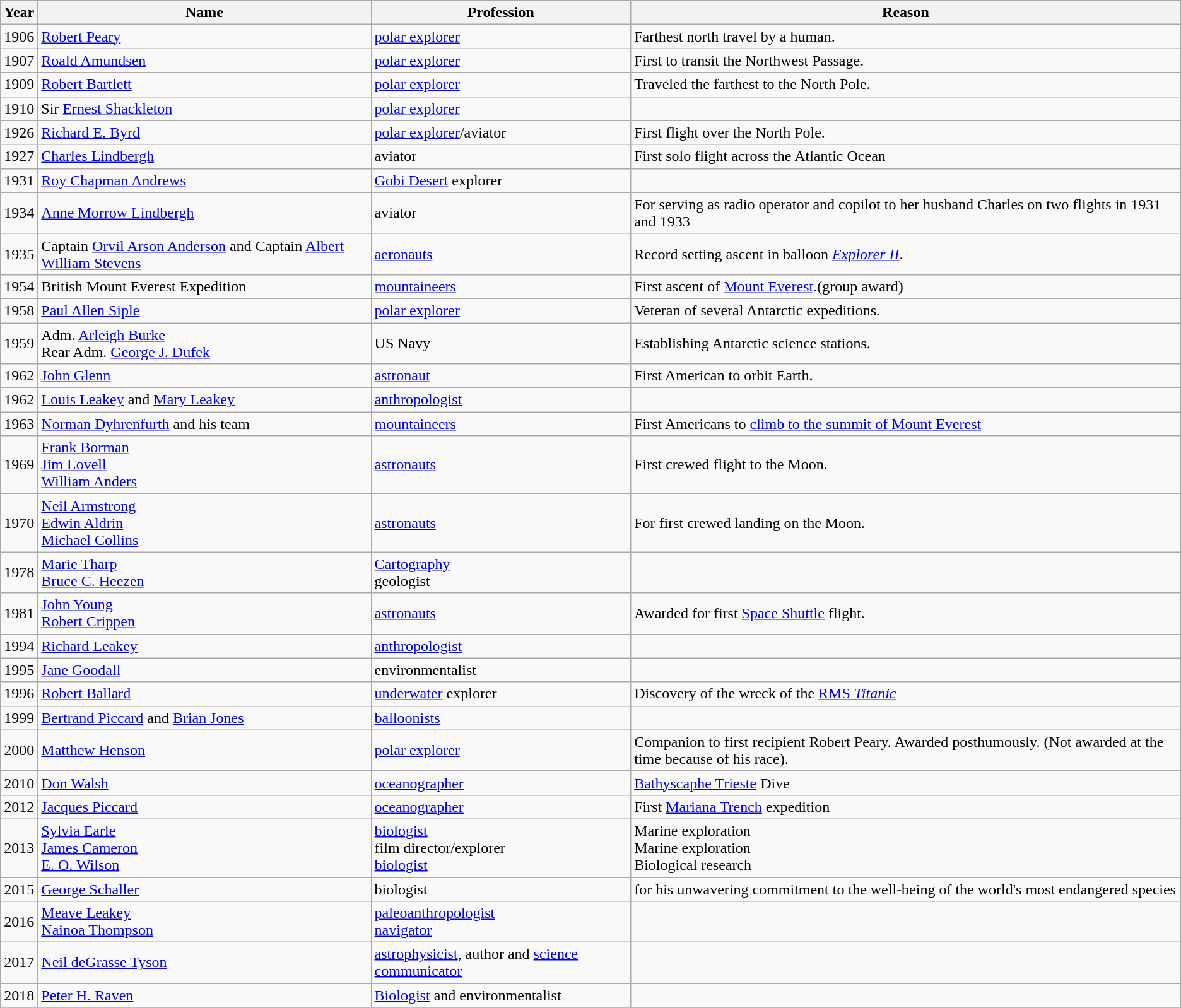<table class="wikitable sortable">
<tr>
<th>Year</th>
<th>Name</th>
<th>Profession</th>
<th class="unsortable">Reason</th>
</tr>
<tr>
<td>1906</td>
<td><a href='#'>Robert Peary</a></td>
<td><a href='#'>polar explorer</a></td>
<td>Farthest north travel by a human.</td>
</tr>
<tr>
<td>1907</td>
<td><a href='#'>Roald Amundsen</a></td>
<td><a href='#'>polar explorer</a></td>
<td>First to transit the Northwest Passage.</td>
</tr>
<tr>
<td>1909</td>
<td><a href='#'>Robert Bartlett</a></td>
<td><a href='#'>polar explorer</a></td>
<td Reason>Traveled the farthest to the North Pole.</td>
</tr>
<tr>
<td>1910</td>
<td>Sir <a href='#'>Ernest Shackleton</a></td>
<td><a href='#'>polar explorer</a></td>
<td> </td>
</tr>
<tr>
<td>1926</td>
<td><a href='#'>Richard E. Byrd</a></td>
<td><a href='#'>polar explorer</a>/aviator</td>
<td>First flight over the North Pole.</td>
</tr>
<tr>
<td>1927</td>
<td><a href='#'>Charles Lindbergh</a></td>
<td>aviator</td>
<td>First solo flight across the Atlantic Ocean</td>
</tr>
<tr>
<td>1931</td>
<td><a href='#'>Roy Chapman Andrews</a></td>
<td><a href='#'>Gobi Desert</a> explorer</td>
<td> </td>
</tr>
<tr>
<td>1934</td>
<td><a href='#'>Anne Morrow Lindbergh</a></td>
<td>aviator</td>
<td>For serving as radio operator and copilot to her husband Charles on two flights in 1931 and 1933</td>
</tr>
<tr>
<td>1935</td>
<td>Captain <a href='#'>Orvil Arson Anderson</a> and Captain <a href='#'>Albert William Stevens</a></td>
<td><a href='#'>aeronauts</a></td>
<td>Record setting ascent in balloon <em><a href='#'>Explorer II</a></em>.</td>
</tr>
<tr>
<td>1954</td>
<td>British Mount Everest Expedition</td>
<td><a href='#'>mountaineers</a></td>
<td>First ascent of <a href='#'>Mount Everest</a>.(group award)</td>
</tr>
<tr>
<td>1958</td>
<td><a href='#'>Paul Allen Siple</a></td>
<td><a href='#'>polar explorer</a></td>
<td>Veteran of several Antarctic expeditions.</td>
</tr>
<tr>
<td>1959</td>
<td>Adm. <a href='#'>Arleigh Burke</a><br> Rear Adm. <a href='#'>George J. Dufek</a></td>
<td>US Navy</td>
<td>Establishing Antarctic science stations.</td>
</tr>
<tr>
<td>1962</td>
<td><a href='#'>John Glenn</a></td>
<td><a href='#'>astronaut</a></td>
<td>First American to orbit Earth.</td>
</tr>
<tr>
<td>1962</td>
<td><a href='#'>Louis Leakey</a> and <a href='#'>Mary Leakey</a></td>
<td><a href='#'>anthropologist</a></td>
<td> </td>
</tr>
<tr>
<td>1963</td>
<td><a href='#'>Norman Dyhrenfurth</a> and his team</td>
<td><a href='#'>mountaineers</a></td>
<td>First Americans to <a href='#'>climb to the summit of Mount Everest</a></td>
</tr>
<tr>
<td>1969</td>
<td><a href='#'>Frank Borman</a><br><a href='#'>Jim Lovell</a><br><a href='#'>William Anders</a></td>
<td><a href='#'>astronauts</a></td>
<td>First crewed flight to the Moon.</td>
</tr>
<tr>
<td>1970</td>
<td><a href='#'>Neil Armstrong</a><br><a href='#'>Edwin Aldrin</a><br><a href='#'>Michael Collins</a></td>
<td><a href='#'>astronauts</a></td>
<td>For first crewed landing on the Moon.</td>
</tr>
<tr>
<td>1978</td>
<td><a href='#'>Marie Tharp</a> <br> <a href='#'>Bruce C. Heezen</a></td>
<td><a href='#'>Cartography</a> <br> geologist</td>
<td></td>
</tr>
<tr>
<td>1981</td>
<td><a href='#'>John Young</a><br><a href='#'>Robert Crippen</a></td>
<td><a href='#'>astronauts</a></td>
<td>Awarded for first <a href='#'>Space Shuttle</a> flight.</td>
</tr>
<tr>
<td>1994</td>
<td><a href='#'>Richard Leakey</a></td>
<td><a href='#'>anthropologist</a></td>
<td> </td>
</tr>
<tr>
<td>1995</td>
<td><a href='#'>Jane Goodall</a></td>
<td>environmentalist</td>
<td></td>
</tr>
<tr>
<td>1996</td>
<td><a href='#'>Robert Ballard</a></td>
<td><a href='#'>underwater</a> explorer</td>
<td>Discovery of the wreck of the <a href='#'>RMS <em>Titanic</em></a></td>
</tr>
<tr>
<td>1999</td>
<td><a href='#'>Bertrand Piccard</a> and <a href='#'>Brian Jones</a></td>
<td><a href='#'>balloonists</a></td>
<td> </td>
</tr>
<tr>
<td>2000</td>
<td><a href='#'>Matthew Henson</a></td>
<td><a href='#'>polar explorer</a></td>
<td>Companion to first recipient Robert Peary. Awarded posthumously. (Not awarded at the time because of his race).</td>
</tr>
<tr>
<td>2010</td>
<td><a href='#'>Don Walsh</a></td>
<td><a href='#'>oceanographer</a></td>
<td><a href='#'>Bathyscaphe Trieste</a> Dive</td>
</tr>
<tr>
<td>2012</td>
<td><a href='#'>Jacques Piccard</a></td>
<td><a href='#'>oceanographer</a></td>
<td>First <a href='#'>Mariana Trench</a> expedition</td>
</tr>
<tr>
<td>2013</td>
<td><a href='#'>Sylvia Earle</a> <br> <a href='#'>James Cameron</a> <br> <a href='#'>E. O. Wilson</a></td>
<td><a href='#'>biologist</a> <br>film director/explorer <br> <a href='#'>biologist</a></td>
<td>Marine exploration <br> Marine exploration <br> Biological research</td>
</tr>
<tr>
<td>2015</td>
<td><a href='#'>George Schaller</a></td>
<td>biologist</td>
<td>for his unwavering commitment to the well-being of the world's most endangered species</td>
</tr>
<tr>
<td>2016</td>
<td><a href='#'>Meave Leakey</a> <br> <a href='#'>Nainoa Thompson</a></td>
<td><a href='#'>paleoanthropologist</a> <br> <a href='#'>navigator</a></td>
<td></td>
</tr>
<tr>
<td>2017</td>
<td><a href='#'>Neil deGrasse Tyson</a></td>
<td><a href='#'>astrophysicist</a>, author and <a href='#'>science communicator</a></td>
<td></td>
</tr>
<tr>
<td>2018</td>
<td><a href='#'>Peter H. Raven</a></td>
<td><a href='#'>Biologist</a> and environmentalist</td>
<td></td>
</tr>
<tr>
</tr>
</table>
